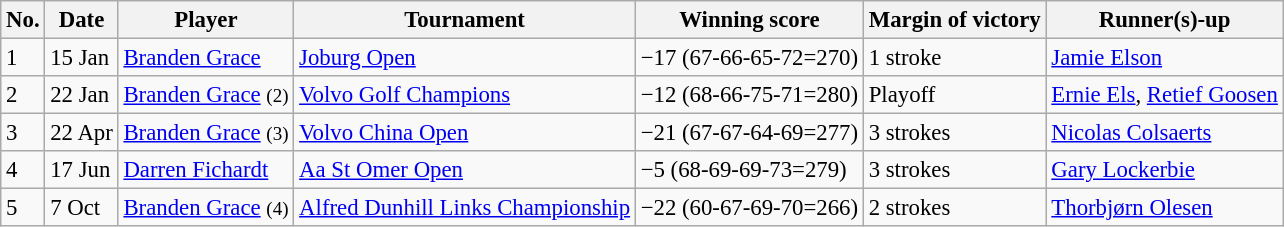<table class="wikitable" style="font-size:95%;">
<tr>
<th>No.</th>
<th>Date</th>
<th>Player</th>
<th>Tournament</th>
<th>Winning score</th>
<th>Margin of victory</th>
<th>Runner(s)-up</th>
</tr>
<tr>
<td>1</td>
<td>15 Jan</td>
<td> <a href='#'>Branden Grace</a></td>
<td><a href='#'>Joburg Open</a></td>
<td>−17 (67-66-65-72=270)</td>
<td>1 stroke</td>
<td> <a href='#'>Jamie Elson</a></td>
</tr>
<tr>
<td>2</td>
<td>22 Jan</td>
<td> <a href='#'>Branden Grace</a> <small>(2)</small></td>
<td><a href='#'>Volvo Golf Champions</a></td>
<td>−12 (68-66-75-71=280)</td>
<td>Playoff</td>
<td> <a href='#'>Ernie Els</a>,  <a href='#'>Retief Goosen</a></td>
</tr>
<tr>
<td>3</td>
<td>22 Apr</td>
<td> <a href='#'>Branden Grace</a> <small>(3)</small></td>
<td><a href='#'>Volvo China Open</a></td>
<td>−21 (67-67-64-69=277)</td>
<td>3 strokes</td>
<td> <a href='#'>Nicolas Colsaerts</a></td>
</tr>
<tr>
<td>4</td>
<td>17 Jun</td>
<td> <a href='#'>Darren Fichardt</a></td>
<td><a href='#'>Aa St Omer Open</a></td>
<td>−5 (68-69-69-73=279)</td>
<td>3 strokes</td>
<td> <a href='#'>Gary Lockerbie</a></td>
</tr>
<tr>
<td>5</td>
<td>7 Oct</td>
<td> <a href='#'>Branden Grace</a> <small>(4)</small></td>
<td><a href='#'>Alfred Dunhill Links Championship</a></td>
<td>−22 (60-67-69-70=266)</td>
<td>2 strokes</td>
<td> <a href='#'>Thorbjørn Olesen</a></td>
</tr>
</table>
